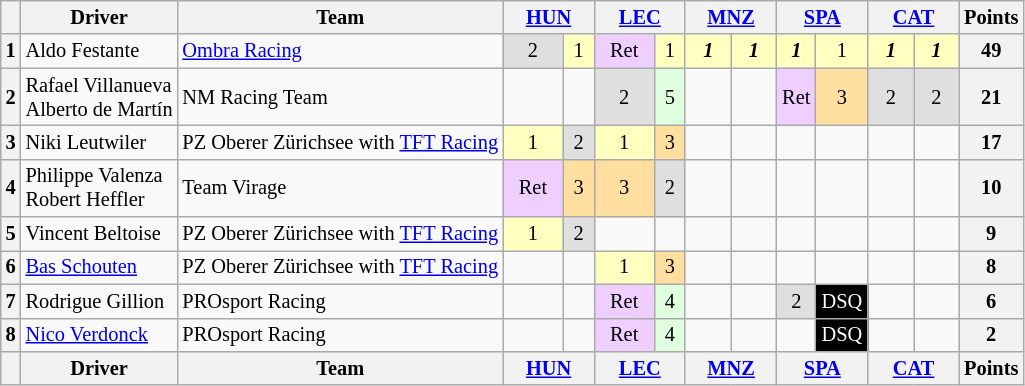<table class="wikitable" style="font-size:85%; text-align:center">
<tr>
<th valign="middle"></th>
<th valign="middle">Driver</th>
<th>Team</th>
<th colspan="2"><a href='#'>HUN</a><br></th>
<th colspan="2"><a href='#'>LEC</a><br></th>
<th colspan="2"><a href='#'>MNZ</a><br></th>
<th colspan="2"><a href='#'>SPA</a><br></th>
<th colspan="2"><a href='#'>CAT</a><br></th>
<th valign="middle">Points</th>
</tr>
<tr>
<th>1</th>
<td align="left"> Aldo Festante</td>
<td align="left"> <a href='#'>Ombra Racing</a></td>
<td style="background:#dfdfdf;">2</td>
<td style="background:#ffffbf;">1</td>
<td style="background:#efcfff;">Ret</td>
<td style="background:#ffffbf;">1</td>
<td style="background:#ffffbf;"><strong><em>1</em></strong></td>
<td style="background:#ffffbf;"><strong><em>1</em></strong></td>
<td style="background:#ffffbf;"><strong><em>1</em></strong></td>
<td style="background:#ffffbf;">1</td>
<td style="background:#ffffbf;"><strong><em>1</em></strong></td>
<td style="background:#ffffbf;"><strong><em>1</em></strong></td>
<th>49</th>
</tr>
<tr>
<th>2</th>
<td align="left"> Rafael Villanueva<br> Alberto de Martín</td>
<td align="left"> NM Racing Team</td>
<td></td>
<td></td>
<td style="background:#dfdfdf;">2</td>
<td style="background:#dfffdf;">5</td>
<td></td>
<td></td>
<td style="background:#efcfff;">Ret</td>
<td style="background:#ffdf9f;">3</td>
<td style="background:#dfdfdf;">2</td>
<td style="background:#dfdfdf;">2</td>
<th>21</th>
</tr>
<tr>
<th>3</th>
<td align="left"> Niki Leutwiler</td>
<td align="left"> PZ Oberer Zürichsee with <a href='#'>TFT Racing</a></td>
<td style="background:#ffffbf;">1</td>
<td style="background:#dfdfdf;">2</td>
<td style="background:#ffffbf;">1</td>
<td style="background:#ffdf9f;">3</td>
<td></td>
<td></td>
<td></td>
<td></td>
<td></td>
<td></td>
<th>17</th>
</tr>
<tr>
<th>4</th>
<td align="left"> Philippe Valenza<br> Robert Heffler</td>
<td align="left"> Team Virage</td>
<td style="background:#efcfff;">Ret</td>
<td style="background:#ffdf9f;">3</td>
<td style="background:#ffdf9f;">3</td>
<td style="background:#dfdfdf;">2</td>
<td></td>
<td></td>
<td></td>
<td></td>
<td></td>
<td></td>
<th>10</th>
</tr>
<tr>
<th>5</th>
<td align="left"> Vincent Beltoise</td>
<td align="left"> PZ Oberer Zürichsee with <a href='#'>TFT Racing</a></td>
<td style="background:#ffffbf;">1</td>
<td style="background:#dfdfdf;">2</td>
<td></td>
<td></td>
<td></td>
<td></td>
<td></td>
<td></td>
<td></td>
<td></td>
<th>9</th>
</tr>
<tr>
<th>6</th>
<td align="left"> <a href='#'>Bas Schouten</a></td>
<td align="left"> PZ Oberer Zürichsee with <a href='#'>TFT Racing</a></td>
<td></td>
<td></td>
<td style="background:#ffffbf;">1</td>
<td style="background:#ffdf9f;">3</td>
<td></td>
<td></td>
<td></td>
<td></td>
<td></td>
<td></td>
<th>8</th>
</tr>
<tr>
<th>7</th>
<td align="left"> Rodrigue Gillion</td>
<td align="left"> PROsport Racing</td>
<td></td>
<td></td>
<td style="background:#efcfff;">Ret</td>
<td style="background:#dfffdf;">4</td>
<td></td>
<td></td>
<td style="background:#dfdfdf;">2</td>
<td style="background:#000000; color:white;">DSQ</td>
<td></td>
<td></td>
<th>6</th>
</tr>
<tr>
<th>8</th>
<td align="left"> <a href='#'>Nico Verdonck</a></td>
<td align="left"> PROsport Racing</td>
<td></td>
<td></td>
<td style="background:#efcfff;">Ret</td>
<td style="background:#dfffdf;">4</td>
<td></td>
<td></td>
<td></td>
<td style="background:#000000; color:white;">DSQ</td>
<td></td>
<td></td>
<th>2</th>
</tr>
<tr>
<th valign="middle"></th>
<th valign="middle">Driver</th>
<th>Team</th>
<th colspan="2" style="width: 4em;"><a href='#'>HUN</a><br></th>
<th colspan="2" style="width: 4em;"><a href='#'>LEC</a><br></th>
<th colspan="2" style="width: 4em;"><a href='#'>MNZ</a><br></th>
<th colspan="2" style="width: 4em;"><a href='#'>SPA</a><br></th>
<th colspan="2" style="width: 4em;"><a href='#'>CAT</a><br></th>
<th valign="middle">Points</th>
</tr>
</table>
